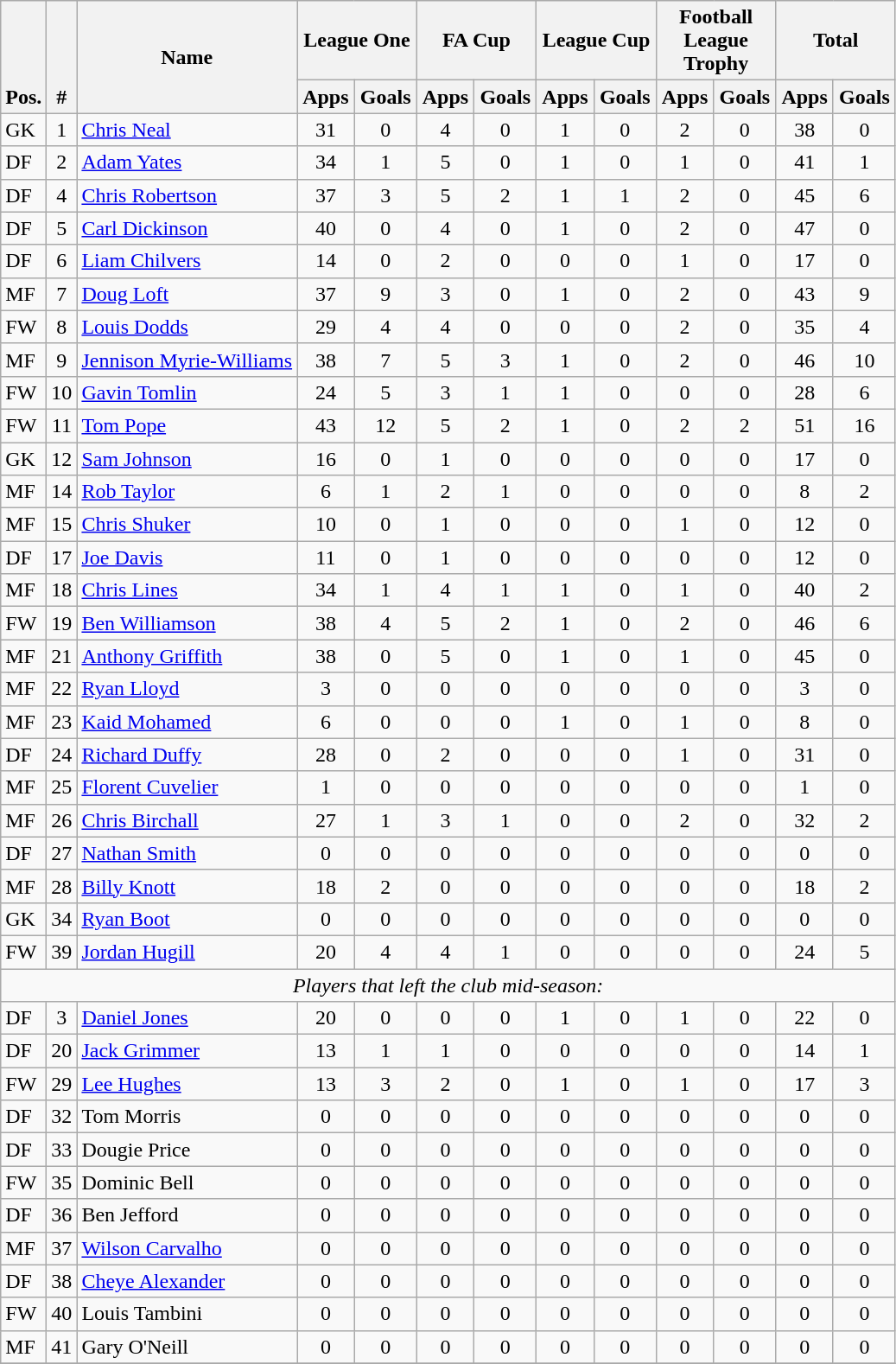<table class="wikitable" style="text-align:center">
<tr>
<th rowspan="2" valign="bottom">Pos.</th>
<th rowspan="2" valign="bottom">#</th>
<th rowspan="2">Name</th>
<th colspan="2" width="85">League One</th>
<th colspan="2" width="85">FA Cup</th>
<th colspan="2" width="85">League Cup</th>
<th colspan="2" width="85">Football League Trophy</th>
<th colspan="2" width="85">Total</th>
</tr>
<tr>
<th>Apps</th>
<th>Goals</th>
<th>Apps</th>
<th>Goals</th>
<th>Apps</th>
<th>Goals</th>
<th>Apps</th>
<th>Goals</th>
<th>Apps</th>
<th>Goals</th>
</tr>
<tr>
<td align="left">GK</td>
<td>1</td>
<td align="left"> <a href='#'>Chris Neal</a></td>
<td>31</td>
<td>0</td>
<td>4</td>
<td>0</td>
<td>1</td>
<td>0</td>
<td>2</td>
<td>0</td>
<td>38</td>
<td>0</td>
</tr>
<tr>
<td align="left">DF</td>
<td>2</td>
<td align="left"> <a href='#'>Adam Yates</a></td>
<td>34</td>
<td>1</td>
<td>5</td>
<td>0</td>
<td>1</td>
<td>0</td>
<td>1</td>
<td>0</td>
<td>41</td>
<td>1</td>
</tr>
<tr>
<td align="left">DF</td>
<td>4</td>
<td align="left"> <a href='#'>Chris Robertson</a></td>
<td>37</td>
<td>3</td>
<td>5</td>
<td>2</td>
<td>1</td>
<td>1</td>
<td>2</td>
<td>0</td>
<td>45</td>
<td>6</td>
</tr>
<tr>
<td align="left">DF</td>
<td>5</td>
<td align="left"> <a href='#'>Carl Dickinson</a></td>
<td>40</td>
<td>0</td>
<td>4</td>
<td>0</td>
<td>1</td>
<td>0</td>
<td>2</td>
<td>0</td>
<td>47</td>
<td>0</td>
</tr>
<tr>
<td align="left">DF</td>
<td>6</td>
<td align="left"> <a href='#'>Liam Chilvers</a></td>
<td>14</td>
<td>0</td>
<td>2</td>
<td>0</td>
<td>0</td>
<td>0</td>
<td>1</td>
<td>0</td>
<td>17</td>
<td>0</td>
</tr>
<tr>
<td align="left">MF</td>
<td>7</td>
<td align="left"> <a href='#'>Doug Loft</a></td>
<td>37</td>
<td>9</td>
<td>3</td>
<td>0</td>
<td>1</td>
<td>0</td>
<td>2</td>
<td>0</td>
<td>43</td>
<td>9</td>
</tr>
<tr>
<td align="left">FW</td>
<td>8</td>
<td align="left"> <a href='#'>Louis Dodds</a></td>
<td>29</td>
<td>4</td>
<td>4</td>
<td>0</td>
<td>0</td>
<td>0</td>
<td>2</td>
<td>0</td>
<td>35</td>
<td>4</td>
</tr>
<tr>
<td align="left">MF</td>
<td>9</td>
<td align="left"> <a href='#'>Jennison Myrie-Williams</a></td>
<td>38</td>
<td>7</td>
<td>5</td>
<td>3</td>
<td>1</td>
<td>0</td>
<td>2</td>
<td>0</td>
<td>46</td>
<td>10</td>
</tr>
<tr>
<td align="left">FW</td>
<td>10</td>
<td align="left"> <a href='#'>Gavin Tomlin</a></td>
<td>24</td>
<td>5</td>
<td>3</td>
<td>1</td>
<td>1</td>
<td>0</td>
<td>0</td>
<td>0</td>
<td>28</td>
<td>6</td>
</tr>
<tr>
<td align="left">FW</td>
<td>11</td>
<td align="left"> <a href='#'>Tom Pope</a></td>
<td>43</td>
<td>12</td>
<td>5</td>
<td>2</td>
<td>1</td>
<td>0</td>
<td>2</td>
<td>2</td>
<td>51</td>
<td>16</td>
</tr>
<tr>
<td align="left">GK</td>
<td>12</td>
<td align="left"> <a href='#'>Sam Johnson</a></td>
<td>16</td>
<td>0</td>
<td>1</td>
<td>0</td>
<td>0</td>
<td>0</td>
<td>0</td>
<td>0</td>
<td>17</td>
<td>0</td>
</tr>
<tr>
<td align="left">MF</td>
<td>14</td>
<td align="left"> <a href='#'>Rob Taylor</a></td>
<td>6</td>
<td>1</td>
<td>2</td>
<td>1</td>
<td>0</td>
<td>0</td>
<td>0</td>
<td>0</td>
<td>8</td>
<td>2</td>
</tr>
<tr>
<td align="left">MF</td>
<td>15</td>
<td align="left"> <a href='#'>Chris Shuker</a></td>
<td>10</td>
<td>0</td>
<td>1</td>
<td>0</td>
<td>0</td>
<td>0</td>
<td>1</td>
<td>0</td>
<td>12</td>
<td>0</td>
</tr>
<tr>
<td align="left">DF</td>
<td>17</td>
<td align="left"> <a href='#'>Joe Davis</a></td>
<td>11</td>
<td>0</td>
<td>1</td>
<td>0</td>
<td>0</td>
<td>0</td>
<td>0</td>
<td>0</td>
<td>12</td>
<td>0</td>
</tr>
<tr>
<td align="left">MF</td>
<td>18</td>
<td align="left"> <a href='#'>Chris Lines</a></td>
<td>34</td>
<td>1</td>
<td>4</td>
<td>1</td>
<td>1</td>
<td>0</td>
<td>1</td>
<td>0</td>
<td>40</td>
<td>2</td>
</tr>
<tr>
<td align="left">FW</td>
<td>19</td>
<td align="left"> <a href='#'>Ben Williamson</a></td>
<td>38</td>
<td>4</td>
<td>5</td>
<td>2</td>
<td>1</td>
<td>0</td>
<td>2</td>
<td>0</td>
<td>46</td>
<td>6</td>
</tr>
<tr>
<td align="left">MF</td>
<td>21</td>
<td align="left"> <a href='#'>Anthony Griffith</a></td>
<td>38</td>
<td>0</td>
<td>5</td>
<td>0</td>
<td>1</td>
<td>0</td>
<td>1</td>
<td>0</td>
<td>45</td>
<td>0</td>
</tr>
<tr>
<td align="left">MF</td>
<td>22</td>
<td align="left"> <a href='#'>Ryan Lloyd</a></td>
<td>3</td>
<td>0</td>
<td>0</td>
<td>0</td>
<td>0</td>
<td>0</td>
<td>0</td>
<td>0</td>
<td>3</td>
<td>0</td>
</tr>
<tr>
<td align="left">MF</td>
<td>23</td>
<td align="left"> <a href='#'>Kaid Mohamed</a></td>
<td>6</td>
<td>0</td>
<td>0</td>
<td>0</td>
<td>1</td>
<td>0</td>
<td>1</td>
<td>0</td>
<td>8</td>
<td>0</td>
</tr>
<tr>
<td align="left">DF</td>
<td>24</td>
<td align="left"> <a href='#'>Richard Duffy</a></td>
<td>28</td>
<td>0</td>
<td>2</td>
<td>0</td>
<td>0</td>
<td>0</td>
<td>1</td>
<td>0</td>
<td>31</td>
<td>0</td>
</tr>
<tr>
<td align="left">MF</td>
<td>25</td>
<td align="left"> <a href='#'>Florent Cuvelier</a></td>
<td>1</td>
<td>0</td>
<td>0</td>
<td>0</td>
<td>0</td>
<td>0</td>
<td>0</td>
<td>0</td>
<td>1</td>
<td>0</td>
</tr>
<tr>
<td align="left">MF</td>
<td>26</td>
<td align="left"> <a href='#'>Chris Birchall</a></td>
<td>27</td>
<td>1</td>
<td>3</td>
<td>1</td>
<td>0</td>
<td>0</td>
<td>2</td>
<td>0</td>
<td>32</td>
<td>2</td>
</tr>
<tr>
<td align="left">DF</td>
<td>27</td>
<td align="left"> <a href='#'>Nathan Smith</a></td>
<td>0</td>
<td>0</td>
<td>0</td>
<td>0</td>
<td>0</td>
<td>0</td>
<td>0</td>
<td>0</td>
<td>0</td>
<td>0</td>
</tr>
<tr>
<td align="left">MF</td>
<td>28</td>
<td align="left"> <a href='#'>Billy Knott</a></td>
<td>18</td>
<td>2</td>
<td>0</td>
<td>0</td>
<td>0</td>
<td>0</td>
<td>0</td>
<td>0</td>
<td>18</td>
<td>2</td>
</tr>
<tr>
<td align="left">GK</td>
<td>34</td>
<td align="left"> <a href='#'>Ryan Boot</a></td>
<td>0</td>
<td>0</td>
<td>0</td>
<td>0</td>
<td>0</td>
<td>0</td>
<td>0</td>
<td>0</td>
<td>0</td>
<td>0</td>
</tr>
<tr>
<td align="left">FW</td>
<td>39</td>
<td align="left"> <a href='#'>Jordan Hugill</a></td>
<td>20</td>
<td>4</td>
<td>4</td>
<td>1</td>
<td>0</td>
<td>0</td>
<td>0</td>
<td>0</td>
<td>24</td>
<td>5</td>
</tr>
<tr>
<td colspan="14"><em>Players that left the club mid-season:</em></td>
</tr>
<tr>
<td align="left">DF</td>
<td>3</td>
<td align="left"> <a href='#'>Daniel Jones</a></td>
<td>20</td>
<td>0</td>
<td>0</td>
<td>0</td>
<td>1</td>
<td>0</td>
<td>1</td>
<td>0</td>
<td>22</td>
<td>0</td>
</tr>
<tr>
<td align="left">DF</td>
<td>20</td>
<td align="left"> <a href='#'>Jack Grimmer</a></td>
<td>13</td>
<td>1</td>
<td>1</td>
<td>0</td>
<td>0</td>
<td>0</td>
<td>0</td>
<td>0</td>
<td>14</td>
<td>1</td>
</tr>
<tr>
<td align="left">FW</td>
<td>29</td>
<td align="left"> <a href='#'>Lee Hughes</a></td>
<td>13</td>
<td>3</td>
<td>2</td>
<td>0</td>
<td>1</td>
<td>0</td>
<td>1</td>
<td>0</td>
<td>17</td>
<td>3</td>
</tr>
<tr>
<td align="left">DF</td>
<td>32</td>
<td align="left"> Tom Morris</td>
<td>0</td>
<td>0</td>
<td>0</td>
<td>0</td>
<td>0</td>
<td>0</td>
<td>0</td>
<td>0</td>
<td>0</td>
<td>0</td>
</tr>
<tr>
<td align="left">DF</td>
<td>33</td>
<td align="left"> Dougie Price</td>
<td>0</td>
<td>0</td>
<td>0</td>
<td>0</td>
<td>0</td>
<td>0</td>
<td>0</td>
<td>0</td>
<td>0</td>
<td>0</td>
</tr>
<tr>
<td align="left">FW</td>
<td>35</td>
<td align="left"> Dominic Bell</td>
<td>0</td>
<td>0</td>
<td>0</td>
<td>0</td>
<td>0</td>
<td>0</td>
<td>0</td>
<td>0</td>
<td>0</td>
<td>0</td>
</tr>
<tr>
<td align="left">DF</td>
<td>36</td>
<td align="left"> Ben Jefford</td>
<td>0</td>
<td>0</td>
<td>0</td>
<td>0</td>
<td>0</td>
<td>0</td>
<td>0</td>
<td>0</td>
<td>0</td>
<td>0</td>
</tr>
<tr>
<td align="left">MF</td>
<td>37</td>
<td align="left"> <a href='#'>Wilson Carvalho</a></td>
<td>0</td>
<td>0</td>
<td>0</td>
<td>0</td>
<td>0</td>
<td>0</td>
<td>0</td>
<td>0</td>
<td>0</td>
<td>0</td>
</tr>
<tr>
<td align="left">DF</td>
<td>38</td>
<td align="left"> <a href='#'>Cheye Alexander</a></td>
<td>0</td>
<td>0</td>
<td>0</td>
<td>0</td>
<td>0</td>
<td>0</td>
<td>0</td>
<td>0</td>
<td>0</td>
<td>0</td>
</tr>
<tr>
<td align="left">FW</td>
<td>40</td>
<td align="left"> Louis Tambini</td>
<td>0</td>
<td>0</td>
<td>0</td>
<td>0</td>
<td>0</td>
<td>0</td>
<td>0</td>
<td>0</td>
<td>0</td>
<td>0</td>
</tr>
<tr>
<td align="left">MF</td>
<td>41</td>
<td align="left"> Gary O'Neill</td>
<td>0</td>
<td>0</td>
<td>0</td>
<td>0</td>
<td>0</td>
<td>0</td>
<td>0</td>
<td>0</td>
<td>0</td>
<td>0</td>
</tr>
<tr>
</tr>
</table>
